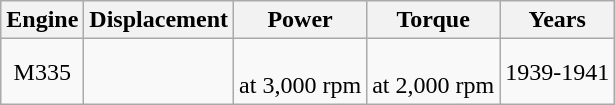<table class="wikitable" style="text-align: center;">
<tr>
<th>Engine</th>
<th>Displacement</th>
<th>Power</th>
<th>Torque</th>
<th>Years</th>
</tr>
<tr>
<td>M335</td>
<td></td>
<td> <br> at 3,000 rpm</td>
<td> <br> at 2,000 rpm</td>
<td>1939-1941</td>
</tr>
</table>
